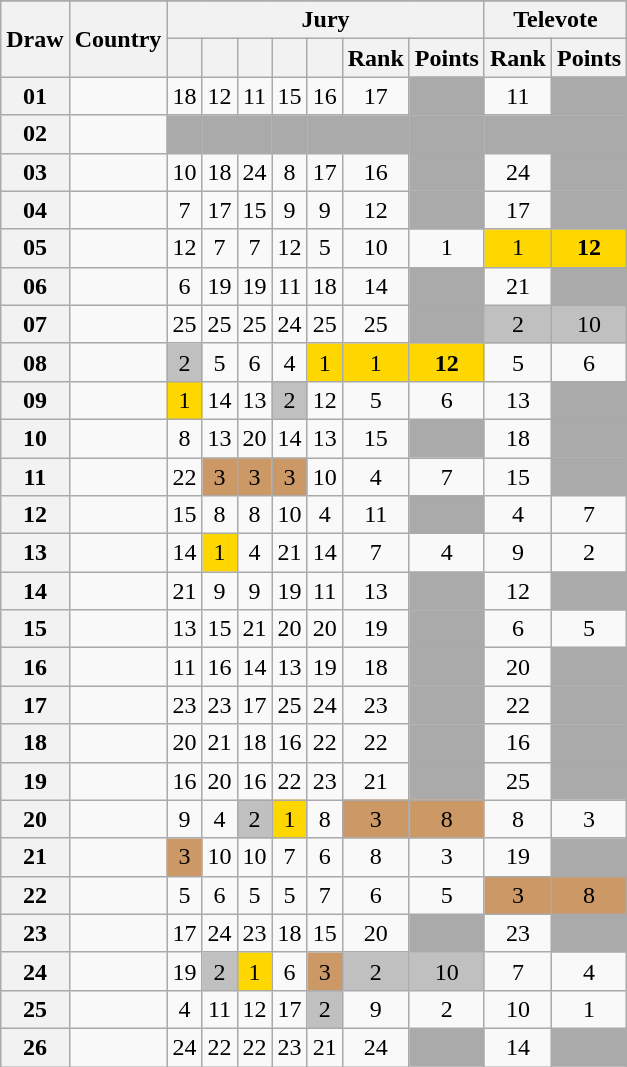<table class="sortable wikitable collapsible plainrowheaders" style="text-align:center;">
<tr>
</tr>
<tr>
<th scope="col" rowspan="2">Draw</th>
<th scope="col" rowspan="2">Country</th>
<th scope="col" colspan="7">Jury</th>
<th scope="col" colspan="2">Televote</th>
</tr>
<tr>
<th scope="col"><small></small></th>
<th scope="col"><small></small></th>
<th scope="col"><small></small></th>
<th scope="col"><small></small></th>
<th scope="col"><small></small></th>
<th scope="col">Rank</th>
<th scope="col">Points</th>
<th scope="col">Rank</th>
<th scope="col">Points</th>
</tr>
<tr>
<th scope="row" style="text-align:center;">01</th>
<td style="text-align:left;"></td>
<td>18</td>
<td>12</td>
<td>11</td>
<td>15</td>
<td>16</td>
<td>17</td>
<td style="background:#AAAAAA;"></td>
<td>11</td>
<td style="background:#AAAAAA;"></td>
</tr>
<tr class="sortbottom">
<th scope="row" style="text-align:center;">02</th>
<td style="text-align:left;"></td>
<td style="background:#AAAAAA;"></td>
<td style="background:#AAAAAA;"></td>
<td style="background:#AAAAAA;"></td>
<td style="background:#AAAAAA;"></td>
<td style="background:#AAAAAA;"></td>
<td style="background:#AAAAAA;"></td>
<td style="background:#AAAAAA;"></td>
<td style="background:#AAAAAA;"></td>
<td style="background:#AAAAAA;"></td>
</tr>
<tr>
<th scope="row" style="text-align:center;">03</th>
<td style="text-align:left;"></td>
<td>10</td>
<td>18</td>
<td>24</td>
<td>8</td>
<td>17</td>
<td>16</td>
<td style="background:#AAAAAA;"></td>
<td>24</td>
<td style="background:#AAAAAA;"></td>
</tr>
<tr>
<th scope="row" style="text-align:center;">04</th>
<td style="text-align:left;"></td>
<td>7</td>
<td>17</td>
<td>15</td>
<td>9</td>
<td>9</td>
<td>12</td>
<td style="background:#AAAAAA;"></td>
<td>17</td>
<td style="background:#AAAAAA;"></td>
</tr>
<tr>
<th scope="row" style="text-align:center;">05</th>
<td style="text-align:left;"></td>
<td>12</td>
<td>7</td>
<td>7</td>
<td>12</td>
<td>5</td>
<td>10</td>
<td>1</td>
<td style="background:gold;">1</td>
<td style="background:gold;"><strong>12</strong></td>
</tr>
<tr>
<th scope="row" style="text-align:center;">06</th>
<td style="text-align:left;"></td>
<td>6</td>
<td>19</td>
<td>19</td>
<td>11</td>
<td>18</td>
<td>14</td>
<td style="background:#AAAAAA;"></td>
<td>21</td>
<td style="background:#AAAAAA;"></td>
</tr>
<tr>
<th scope="row" style="text-align:center;">07</th>
<td style="text-align:left;"></td>
<td>25</td>
<td>25</td>
<td>25</td>
<td>24</td>
<td>25</td>
<td>25</td>
<td style="background:#AAAAAA;"></td>
<td style="background:silver;">2</td>
<td style="background:silver;">10</td>
</tr>
<tr>
<th scope="row" style="text-align:center;">08</th>
<td style="text-align:left;"></td>
<td style="background:silver;">2</td>
<td>5</td>
<td>6</td>
<td>4</td>
<td style="background:gold;">1</td>
<td style="background:gold;">1</td>
<td style="background:gold;"><strong>12</strong></td>
<td>5</td>
<td>6</td>
</tr>
<tr>
<th scope="row" style="text-align:center;">09</th>
<td style="text-align:left;"></td>
<td style="background:gold;">1</td>
<td>14</td>
<td>13</td>
<td style="background:silver;">2</td>
<td>12</td>
<td>5</td>
<td>6</td>
<td>13</td>
<td style="background:#AAAAAA;"></td>
</tr>
<tr>
<th scope="row" style="text-align:center;">10</th>
<td style="text-align:left;"></td>
<td>8</td>
<td>13</td>
<td>20</td>
<td>14</td>
<td>13</td>
<td>15</td>
<td style="background:#AAAAAA;"></td>
<td>18</td>
<td style="background:#AAAAAA;"></td>
</tr>
<tr>
<th scope="row" style="text-align:center;">11</th>
<td style="text-align:left;"></td>
<td>22</td>
<td style="background:#CC9966;">3</td>
<td style="background:#CC9966;">3</td>
<td style="background:#CC9966;">3</td>
<td>10</td>
<td>4</td>
<td>7</td>
<td>15</td>
<td style="background:#AAAAAA;"></td>
</tr>
<tr>
<th scope="row" style="text-align:center;">12</th>
<td style="text-align:left;"></td>
<td>15</td>
<td>8</td>
<td>8</td>
<td>10</td>
<td>4</td>
<td>11</td>
<td style="background:#AAAAAA;"></td>
<td>4</td>
<td>7</td>
</tr>
<tr>
<th scope="row" style="text-align:center;">13</th>
<td style="text-align:left;"></td>
<td>14</td>
<td style="background:gold;">1</td>
<td>4</td>
<td>21</td>
<td>14</td>
<td>7</td>
<td>4</td>
<td>9</td>
<td>2</td>
</tr>
<tr>
<th scope="row" style="text-align:center;">14</th>
<td style="text-align:left;"></td>
<td>21</td>
<td>9</td>
<td>9</td>
<td>19</td>
<td>11</td>
<td>13</td>
<td style="background:#AAAAAA;"></td>
<td>12</td>
<td style="background:#AAAAAA;"></td>
</tr>
<tr>
<th scope="row" style="text-align:center;">15</th>
<td style="text-align:left;"></td>
<td>13</td>
<td>15</td>
<td>21</td>
<td>20</td>
<td>20</td>
<td>19</td>
<td style="background:#AAAAAA;"></td>
<td>6</td>
<td>5</td>
</tr>
<tr>
<th scope="row" style="text-align:center;">16</th>
<td style="text-align:left;"></td>
<td>11</td>
<td>16</td>
<td>14</td>
<td>13</td>
<td>19</td>
<td>18</td>
<td style="background:#AAAAAA;"></td>
<td>20</td>
<td style="background:#AAAAAA;"></td>
</tr>
<tr>
<th scope="row" style="text-align:center;">17</th>
<td style="text-align:left;"></td>
<td>23</td>
<td>23</td>
<td>17</td>
<td>25</td>
<td>24</td>
<td>23</td>
<td style="background:#AAAAAA;"></td>
<td>22</td>
<td style="background:#AAAAAA;"></td>
</tr>
<tr>
<th scope="row" style="text-align:center;">18</th>
<td style="text-align:left;"></td>
<td>20</td>
<td>21</td>
<td>18</td>
<td>16</td>
<td>22</td>
<td>22</td>
<td style="background:#AAAAAA;"></td>
<td>16</td>
<td style="background:#AAAAAA;"></td>
</tr>
<tr>
<th scope="row" style="text-align:center;">19</th>
<td style="text-align:left;"></td>
<td>16</td>
<td>20</td>
<td>16</td>
<td>22</td>
<td>23</td>
<td>21</td>
<td style="background:#AAAAAA;"></td>
<td>25</td>
<td style="background:#AAAAAA;"></td>
</tr>
<tr>
<th scope="row" style="text-align:center;">20</th>
<td style="text-align:left;"></td>
<td>9</td>
<td>4</td>
<td style="background:silver;">2</td>
<td style="background:gold;">1</td>
<td>8</td>
<td style="background:#CC9966;">3</td>
<td style="background:#CC9966;">8</td>
<td>8</td>
<td>3</td>
</tr>
<tr>
<th scope="row" style="text-align:center;">21</th>
<td style="text-align:left;"></td>
<td style="background:#CC9966;">3</td>
<td>10</td>
<td>10</td>
<td>7</td>
<td>6</td>
<td>8</td>
<td>3</td>
<td>19</td>
<td style="background:#AAAAAA;"></td>
</tr>
<tr>
<th scope="row" style="text-align:center;">22</th>
<td style="text-align:left;"></td>
<td>5</td>
<td>6</td>
<td>5</td>
<td>5</td>
<td>7</td>
<td>6</td>
<td>5</td>
<td style="background:#CC9966;">3</td>
<td style="background:#CC9966;">8</td>
</tr>
<tr>
<th scope="row" style="text-align:center;">23</th>
<td style="text-align:left;"></td>
<td>17</td>
<td>24</td>
<td>23</td>
<td>18</td>
<td>15</td>
<td>20</td>
<td style="background:#AAAAAA;"></td>
<td>23</td>
<td style="background:#AAAAAA;"></td>
</tr>
<tr>
<th scope="row" style="text-align:center;">24</th>
<td style="text-align:left;"></td>
<td>19</td>
<td style="background:silver;">2</td>
<td style="background:gold;">1</td>
<td>6</td>
<td style="background:#CC9966;">3</td>
<td style="background:silver;">2</td>
<td style="background:silver;">10</td>
<td>7</td>
<td>4</td>
</tr>
<tr>
<th scope="row" style="text-align:center;">25</th>
<td style="text-align:left;"></td>
<td>4</td>
<td>11</td>
<td>12</td>
<td>17</td>
<td style="background:silver;">2</td>
<td>9</td>
<td>2</td>
<td>10</td>
<td>1</td>
</tr>
<tr>
<th scope="row" style="text-align:center;">26</th>
<td style="text-align:left;"></td>
<td>24</td>
<td>22</td>
<td>22</td>
<td>23</td>
<td>21</td>
<td>24</td>
<td style="background:#AAAAAA;"></td>
<td>14</td>
<td style="background:#AAAAAA;"></td>
</tr>
</table>
